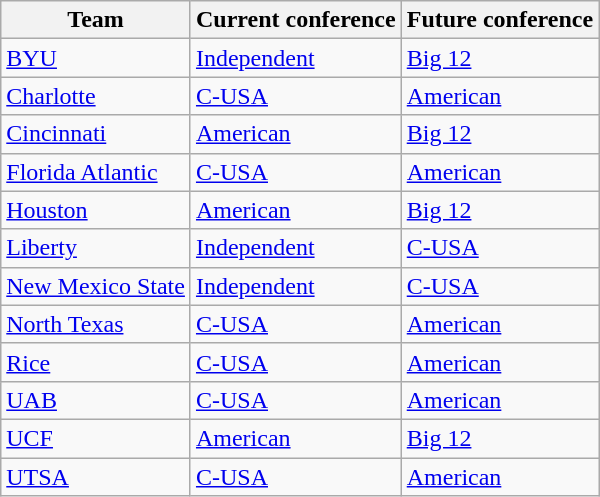<table class="wikitable sortable">
<tr>
<th>Team</th>
<th>Current conference</th>
<th>Future conference</th>
</tr>
<tr>
<td><a href='#'>BYU</a></td>
<td><a href='#'>Independent</a></td>
<td><a href='#'>Big 12</a></td>
</tr>
<tr>
<td><a href='#'>Charlotte</a></td>
<td><a href='#'>C-USA</a></td>
<td><a href='#'>American</a></td>
</tr>
<tr>
<td><a href='#'>Cincinnati</a></td>
<td><a href='#'>American</a></td>
<td><a href='#'>Big 12</a></td>
</tr>
<tr>
<td><a href='#'>Florida Atlantic</a></td>
<td><a href='#'>C-USA</a></td>
<td><a href='#'>American</a></td>
</tr>
<tr>
<td><a href='#'>Houston</a></td>
<td><a href='#'>American</a></td>
<td><a href='#'>Big 12</a></td>
</tr>
<tr>
<td><a href='#'>Liberty</a></td>
<td><a href='#'>Independent</a></td>
<td><a href='#'>C-USA</a></td>
</tr>
<tr>
<td><a href='#'>New Mexico State</a></td>
<td><a href='#'>Independent</a></td>
<td><a href='#'>C-USA</a></td>
</tr>
<tr>
<td><a href='#'>North Texas</a></td>
<td><a href='#'>C-USA</a></td>
<td><a href='#'>American</a></td>
</tr>
<tr>
<td><a href='#'>Rice</a></td>
<td><a href='#'>C-USA</a></td>
<td><a href='#'>American</a></td>
</tr>
<tr>
<td><a href='#'>UAB</a></td>
<td><a href='#'>C-USA</a></td>
<td><a href='#'>American</a></td>
</tr>
<tr>
<td><a href='#'>UCF</a></td>
<td><a href='#'>American</a></td>
<td><a href='#'>Big 12</a></td>
</tr>
<tr>
<td><a href='#'>UTSA</a></td>
<td><a href='#'>C-USA</a></td>
<td><a href='#'>American</a></td>
</tr>
</table>
